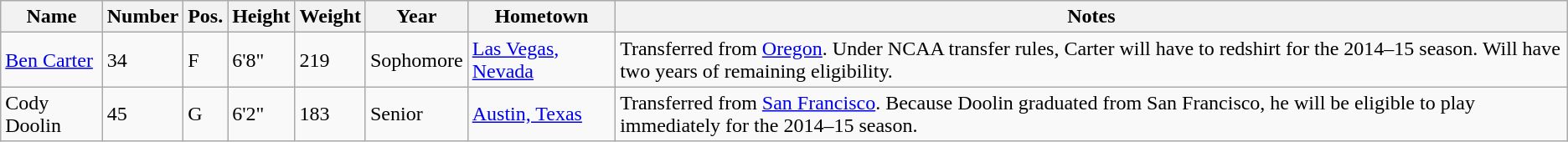<table class="wikitable sortable" border="1">
<tr>
<th>Name</th>
<th>Number</th>
<th>Pos.</th>
<th>Height</th>
<th>Weight</th>
<th>Year</th>
<th>Hometown</th>
<th class="unsortable">Notes</th>
</tr>
<tr>
<td sortname><a href='#'>Ben Carter</a></td>
<td>34</td>
<td>F</td>
<td>6'8"</td>
<td>219</td>
<td>Sophomore</td>
<td><a href='#'>Las Vegas, Nevada</a></td>
<td>Transferred from <a href='#'>Oregon</a>. Under NCAA transfer rules, Carter will have to redshirt for the 2014–15 season. Will have two years of remaining eligibility.</td>
</tr>
<tr>
<td sortname>Cody Doolin</td>
<td>45</td>
<td>G</td>
<td>6'2"</td>
<td>183</td>
<td>Senior</td>
<td><a href='#'>Austin, Texas</a></td>
<td>Transferred from <a href='#'>San Francisco</a>. Because Doolin graduated from San Francisco, he will be eligible to play immediately for the 2014–15 season.</td>
</tr>
</table>
